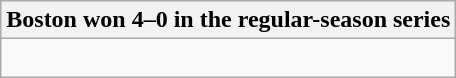<table class="wikitable collapsible collapsed">
<tr>
<th>Boston won 4–0 in the regular-season series</th>
</tr>
<tr>
<td><br>


</td>
</tr>
</table>
